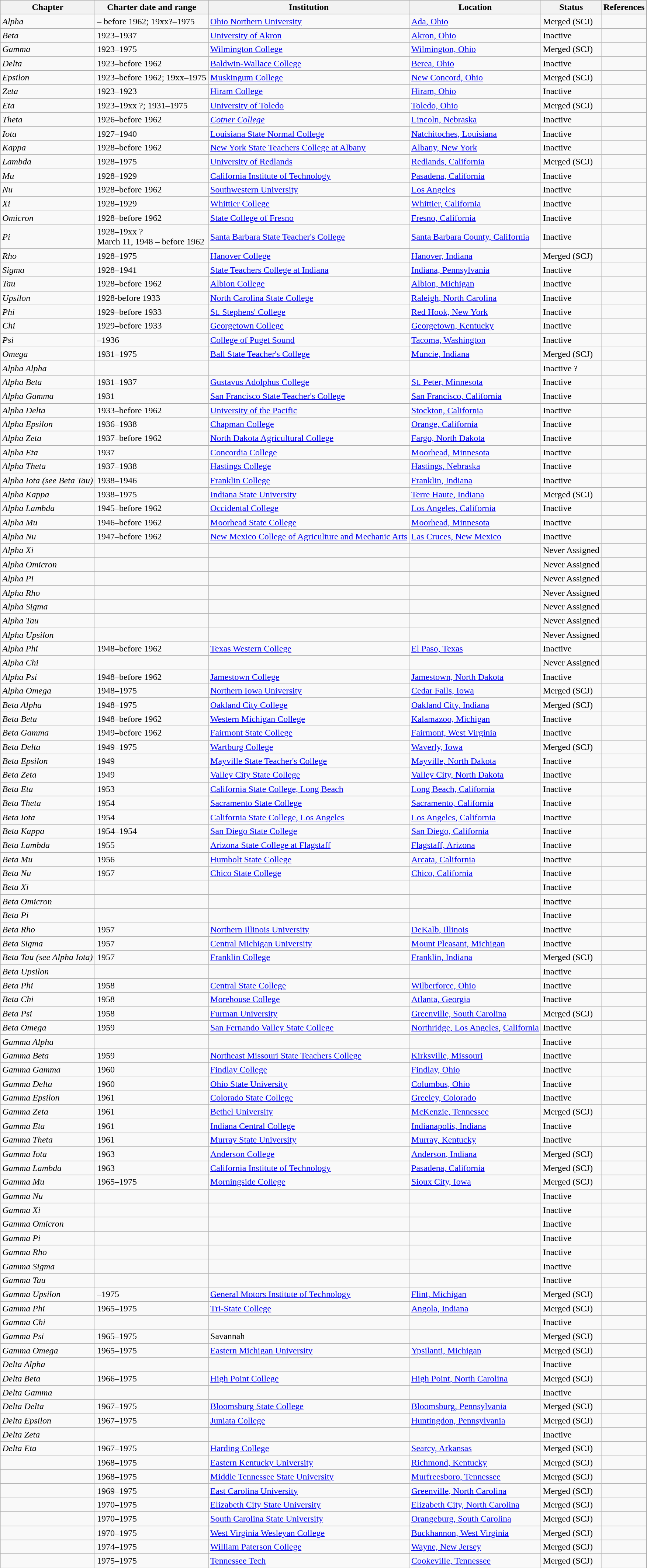<table class="wikitable sortable">
<tr>
<th>Chapter</th>
<th>Charter date and range</th>
<th>Institution</th>
<th>Location</th>
<th>Status</th>
<th>References</th>
</tr>
<tr>
<td><em>Alpha</em></td>
<td> – before 1962; 19xx?–1975</td>
<td><a href='#'>Ohio Northern University</a></td>
<td><a href='#'>Ada, Ohio</a></td>
<td>Merged (SCJ)</td>
<td></td>
</tr>
<tr>
<td><em>Beta</em></td>
<td>1923–1937</td>
<td><a href='#'>University of Akron</a></td>
<td><a href='#'>Akron, Ohio</a></td>
<td>Inactive</td>
<td></td>
</tr>
<tr>
<td><em>Gamma</em></td>
<td>1923–1975</td>
<td><a href='#'>Wilmington College</a></td>
<td><a href='#'>Wilmington, Ohio</a></td>
<td>Merged (SCJ)</td>
<td></td>
</tr>
<tr>
<td><em>Delta</em></td>
<td>1923–before 1962</td>
<td><a href='#'>Baldwin-Wallace College</a></td>
<td><a href='#'>Berea, Ohio</a></td>
<td>Inactive</td>
<td></td>
</tr>
<tr>
<td><em>Epsilon</em></td>
<td>1923–before 1962; 19xx–1975</td>
<td><a href='#'>Muskingum College</a></td>
<td><a href='#'>New Concord, Ohio</a></td>
<td>Merged (SCJ)</td>
<td></td>
</tr>
<tr>
<td><em>Zeta</em></td>
<td>1923–1923</td>
<td><a href='#'>Hiram College</a></td>
<td><a href='#'>Hiram, Ohio</a></td>
<td>Inactive</td>
<td></td>
</tr>
<tr>
<td><em>Eta</em></td>
<td>1923–19xx ?; 1931–1975</td>
<td><a href='#'>University of Toledo</a></td>
<td><a href='#'>Toledo, Ohio</a></td>
<td>Merged (SCJ)</td>
<td></td>
</tr>
<tr>
<td><em>Theta</em></td>
<td>1926–before 1962</td>
<td><em><a href='#'>Cotner College</a></em></td>
<td><a href='#'>Lincoln, Nebraska</a></td>
<td>Inactive</td>
<td></td>
</tr>
<tr>
<td><em>Iota</em></td>
<td>1927–1940</td>
<td><a href='#'>Louisiana State Normal College</a></td>
<td><a href='#'>Natchitoches, Louisiana</a></td>
<td>Inactive</td>
<td></td>
</tr>
<tr>
<td><em>Kappa</em></td>
<td>1928–before 1962</td>
<td><a href='#'>New York State Teachers College at Albany</a></td>
<td><a href='#'>Albany, New York</a></td>
<td>Inactive</td>
<td></td>
</tr>
<tr>
<td><em>Lambda</em></td>
<td>1928–1975</td>
<td><a href='#'>University of Redlands</a></td>
<td><a href='#'>Redlands, California</a></td>
<td>Merged (SCJ)</td>
<td></td>
</tr>
<tr>
<td><em>Mu</em></td>
<td>1928–1929</td>
<td><a href='#'>California Institute of Technology</a></td>
<td><a href='#'>Pasadena, California</a></td>
<td>Inactive</td>
<td></td>
</tr>
<tr>
<td><em>Nu</em></td>
<td>1928–before 1962</td>
<td><a href='#'>Southwestern University</a></td>
<td><a href='#'>Los Angeles</a></td>
<td>Inactive</td>
<td></td>
</tr>
<tr>
<td><em>Xi</em></td>
<td>1928–1929</td>
<td><a href='#'>Whittier College</a></td>
<td><a href='#'>Whittier, California</a></td>
<td>Inactive</td>
<td></td>
</tr>
<tr>
<td><em>Omicron</em></td>
<td>1928–before 1962</td>
<td><a href='#'>State College of Fresno</a></td>
<td><a href='#'>Fresno, California</a></td>
<td>Inactive</td>
<td></td>
</tr>
<tr>
<td><em>Pi</em></td>
<td>1928–19xx ?<br>March 11, 1948 – before 1962</td>
<td><a href='#'>Santa Barbara State Teacher's College</a></td>
<td><a href='#'>Santa Barbara County, California</a></td>
<td>Inactive</td>
<td></td>
</tr>
<tr>
<td><em>Rho</em></td>
<td>1928–1975</td>
<td><a href='#'>Hanover College</a></td>
<td><a href='#'>Hanover, Indiana</a></td>
<td>Merged (SCJ)</td>
<td></td>
</tr>
<tr>
<td><em>Sigma</em></td>
<td>1928–1941</td>
<td><a href='#'>State Teachers College at Indiana</a></td>
<td><a href='#'>Indiana, Pennsylvania</a></td>
<td>Inactive</td>
<td></td>
</tr>
<tr>
<td><em>Tau</em></td>
<td>1928–before 1962</td>
<td><a href='#'>Albion College</a></td>
<td><a href='#'>Albion, Michigan</a></td>
<td>Inactive</td>
<td></td>
</tr>
<tr>
<td><em>Upsilon</em></td>
<td>1928-before 1933</td>
<td><a href='#'>North Carolina State College</a></td>
<td><a href='#'>Raleigh, North Carolina</a></td>
<td>Inactive</td>
<td></td>
</tr>
<tr>
<td><em>Phi</em></td>
<td>1929–before 1933</td>
<td><a href='#'>St. Stephens' College</a></td>
<td><a href='#'>Red Hook, New York</a></td>
<td>Inactive</td>
<td></td>
</tr>
<tr>
<td><em>Chi</em></td>
<td>1929–before 1933</td>
<td><a href='#'>Georgetown College</a></td>
<td><a href='#'>Georgetown, Kentucky</a></td>
<td>Inactive</td>
<td></td>
</tr>
<tr>
<td><em>Psi</em></td>
<td>–1936</td>
<td><a href='#'>College of Puget Sound</a></td>
<td><a href='#'>Tacoma, Washington</a></td>
<td>Inactive</td>
<td></td>
</tr>
<tr>
<td><em>Omega</em></td>
<td>1931–1975</td>
<td><a href='#'>Ball State Teacher's College</a></td>
<td><a href='#'>Muncie, Indiana</a></td>
<td>Merged (SCJ)</td>
<td></td>
</tr>
<tr>
<td><em>Alpha Alpha</em></td>
<td></td>
<td></td>
<td></td>
<td>Inactive ?</td>
<td></td>
</tr>
<tr>
<td><em>Alpha Beta</em></td>
<td>1931–1937</td>
<td><a href='#'>Gustavus Adolphus College</a></td>
<td><a href='#'>St. Peter, Minnesota</a></td>
<td>Inactive</td>
<td></td>
</tr>
<tr>
<td><em>Alpha Gamma</em></td>
<td>1931</td>
<td><a href='#'>San Francisco State Teacher's College</a></td>
<td><a href='#'>San Francisco, California</a></td>
<td>Inactive</td>
<td></td>
</tr>
<tr>
<td><em>Alpha Delta</em></td>
<td>1933–before 1962</td>
<td><a href='#'>University of the Pacific</a></td>
<td><a href='#'>Stockton, California</a></td>
<td>Inactive</td>
<td></td>
</tr>
<tr>
<td><em>Alpha Epsilon</em></td>
<td>1936–1938</td>
<td><a href='#'>Chapman College</a></td>
<td><a href='#'>Orange, California</a></td>
<td>Inactive</td>
<td></td>
</tr>
<tr>
<td><em>Alpha Zeta</em></td>
<td>1937–before 1962</td>
<td><a href='#'>North Dakota Agricultural College</a></td>
<td><a href='#'>Fargo, North Dakota</a></td>
<td>Inactive</td>
<td></td>
</tr>
<tr>
<td><em>Alpha Eta</em></td>
<td>1937</td>
<td><a href='#'>Concordia College</a></td>
<td><a href='#'>Moorhead, Minnesota</a></td>
<td>Inactive</td>
<td></td>
</tr>
<tr>
<td><em>Alpha Theta</em></td>
<td>1937–1938</td>
<td><a href='#'>Hastings College</a></td>
<td><a href='#'>Hastings, Nebraska</a></td>
<td>Inactive</td>
<td></td>
</tr>
<tr>
<td><em>Alpha Iota (see Beta Tau)</em></td>
<td>1938–1946</td>
<td><a href='#'>Franklin College</a></td>
<td><a href='#'>Franklin, Indiana</a></td>
<td>Inactive</td>
<td></td>
</tr>
<tr>
<td><em>Alpha Kappa</em></td>
<td>1938–1975</td>
<td><a href='#'>Indiana State University</a></td>
<td><a href='#'>Terre Haute, Indiana</a></td>
<td>Merged (SCJ)</td>
<td></td>
</tr>
<tr>
<td><em>Alpha Lambda</em></td>
<td>1945–before 1962</td>
<td><a href='#'>Occidental College</a></td>
<td><a href='#'>Los Angeles, California</a></td>
<td>Inactive</td>
<td></td>
</tr>
<tr>
<td><em>Alpha Mu</em></td>
<td>1946–before 1962</td>
<td><a href='#'>Moorhead State College</a></td>
<td><a href='#'>Moorhead, Minnesota</a></td>
<td>Inactive</td>
<td></td>
</tr>
<tr>
<td><em>Alpha Nu</em></td>
<td>1947–before 1962</td>
<td><a href='#'>New Mexico College of Agriculture and Mechanic Arts</a></td>
<td><a href='#'>Las Cruces, New Mexico</a></td>
<td>Inactive</td>
<td></td>
</tr>
<tr>
<td><em>Alpha Xi</em></td>
<td></td>
<td></td>
<td></td>
<td>Never Assigned</td>
<td></td>
</tr>
<tr>
<td><em>Alpha Omicron</em></td>
<td></td>
<td></td>
<td></td>
<td>Never Assigned</td>
<td></td>
</tr>
<tr>
<td><em>Alpha Pi</em></td>
<td></td>
<td></td>
<td></td>
<td>Never Assigned</td>
<td></td>
</tr>
<tr>
<td><em>Alpha Rho</em></td>
<td></td>
<td></td>
<td></td>
<td>Never Assigned</td>
<td></td>
</tr>
<tr>
<td><em>Alpha Sigma</em></td>
<td></td>
<td></td>
<td></td>
<td>Never Assigned</td>
<td></td>
</tr>
<tr>
<td><em>Alpha Tau</em></td>
<td></td>
<td></td>
<td></td>
<td>Never Assigned</td>
<td></td>
</tr>
<tr>
<td><em>Alpha Upsilon</em></td>
<td></td>
<td></td>
<td></td>
<td>Never Assigned</td>
<td></td>
</tr>
<tr>
<td><em>Alpha Phi</em></td>
<td>1948–before 1962</td>
<td><a href='#'>Texas Western College</a></td>
<td><a href='#'>El Paso, Texas</a></td>
<td>Inactive</td>
<td></td>
</tr>
<tr>
<td><em>Alpha Chi</em></td>
<td></td>
<td></td>
<td></td>
<td>Never Assigned</td>
<td></td>
</tr>
<tr>
<td><em>Alpha Psi</em></td>
<td>1948–before 1962</td>
<td><a href='#'>Jamestown College</a></td>
<td><a href='#'>Jamestown, North Dakota</a></td>
<td>Inactive</td>
<td></td>
</tr>
<tr>
<td><em>Alpha Omega</em></td>
<td>1948–1975</td>
<td><a href='#'>Northern Iowa University</a></td>
<td><a href='#'>Cedar Falls, Iowa</a></td>
<td>Merged (SCJ)</td>
<td></td>
</tr>
<tr>
<td><em>Beta Alpha</em></td>
<td>1948–1975</td>
<td><a href='#'>Oakland City College</a></td>
<td><a href='#'>Oakland City, Indiana</a></td>
<td>Merged (SCJ)</td>
<td></td>
</tr>
<tr>
<td><em>Beta Beta</em></td>
<td>1948–before 1962</td>
<td><a href='#'>Western Michigan College</a></td>
<td><a href='#'>Kalamazoo, Michigan</a></td>
<td>Inactive</td>
<td></td>
</tr>
<tr>
<td><em>Beta Gamma</em></td>
<td>1949–before 1962</td>
<td><a href='#'>Fairmont State College</a></td>
<td><a href='#'>Fairmont, West Virginia</a></td>
<td>Inactive</td>
<td></td>
</tr>
<tr>
<td><em>Beta Delta</em></td>
<td>1949–1975</td>
<td><a href='#'>Wartburg College</a></td>
<td><a href='#'>Waverly, Iowa</a></td>
<td>Merged (SCJ)</td>
<td></td>
</tr>
<tr>
<td><em>Beta Epsilon</em></td>
<td>1949</td>
<td><a href='#'>Mayville State Teacher's College</a></td>
<td><a href='#'>Mayville, North Dakota</a></td>
<td>Inactive</td>
<td></td>
</tr>
<tr>
<td><em>Beta Zeta</em></td>
<td>1949</td>
<td><a href='#'>Valley City State College</a></td>
<td><a href='#'>Valley City, North Dakota</a></td>
<td>Inactive</td>
<td></td>
</tr>
<tr>
<td><em>Beta Eta</em></td>
<td>1953</td>
<td><a href='#'>California State College, Long Beach</a></td>
<td><a href='#'>Long Beach, California</a></td>
<td>Inactive</td>
<td></td>
</tr>
<tr>
<td><em>Beta Theta</em></td>
<td>1954</td>
<td><a href='#'>Sacramento State College</a></td>
<td><a href='#'>Sacramento, California</a></td>
<td>Inactive</td>
<td></td>
</tr>
<tr>
<td><em>Beta Iota</em></td>
<td>1954</td>
<td><a href='#'>California State College, Los Angeles</a></td>
<td><a href='#'>Los Angeles, California</a></td>
<td>Inactive</td>
<td></td>
</tr>
<tr>
<td><em>Beta Kappa</em></td>
<td>1954–1954</td>
<td><a href='#'>San Diego State College</a></td>
<td><a href='#'>San Diego, California</a></td>
<td>Inactive</td>
<td></td>
</tr>
<tr>
<td><em>Beta Lambda</em></td>
<td>1955</td>
<td><a href='#'>Arizona State College at Flagstaff</a></td>
<td><a href='#'>Flagstaff, Arizona</a></td>
<td>Inactive</td>
<td></td>
</tr>
<tr>
<td><em>Beta Mu</em></td>
<td>1956</td>
<td><a href='#'>Humbolt State College</a></td>
<td><a href='#'>Arcata, California</a></td>
<td>Inactive</td>
<td></td>
</tr>
<tr>
<td><em>Beta Nu</em></td>
<td>1957</td>
<td><a href='#'>Chico State College</a></td>
<td><a href='#'>Chico, California</a></td>
<td>Inactive</td>
<td></td>
</tr>
<tr>
<td><em>Beta Xi</em></td>
<td></td>
<td></td>
<td></td>
<td>Inactive</td>
<td></td>
</tr>
<tr>
<td><em>Beta Omicron</em></td>
<td></td>
<td></td>
<td></td>
<td>Inactive</td>
<td></td>
</tr>
<tr>
<td><em>Beta Pi</em></td>
<td></td>
<td></td>
<td></td>
<td>Inactive</td>
<td></td>
</tr>
<tr>
<td><em>Beta Rho</em></td>
<td>1957</td>
<td><a href='#'>Northern Illinois University</a></td>
<td><a href='#'>DeKalb, Illinois</a></td>
<td>Inactive</td>
<td></td>
</tr>
<tr>
<td><em>Beta Sigma</em></td>
<td>1957</td>
<td><a href='#'>Central Michigan University</a></td>
<td><a href='#'>Mount Pleasant, Michigan</a></td>
<td>Inactive</td>
<td></td>
</tr>
<tr>
<td><em>Beta Tau (see Alpha Iota)</em></td>
<td>1957</td>
<td><a href='#'>Franklin College</a></td>
<td><a href='#'>Franklin, Indiana</a></td>
<td>Merged (SCJ)</td>
<td></td>
</tr>
<tr>
<td><em>Beta Upsilon</em></td>
<td></td>
<td></td>
<td></td>
<td>Inactive</td>
<td></td>
</tr>
<tr>
<td><em>Beta Phi</em></td>
<td>1958</td>
<td><a href='#'>Central State College</a></td>
<td><a href='#'>Wilberforce, Ohio</a></td>
<td>Inactive</td>
<td></td>
</tr>
<tr>
<td><em>Beta Chi</em></td>
<td>1958</td>
<td><a href='#'>Morehouse College</a></td>
<td><a href='#'>Atlanta, Georgia</a></td>
<td>Inactive</td>
<td></td>
</tr>
<tr>
<td><em>Beta Psi</em></td>
<td>1958</td>
<td><a href='#'>Furman University</a></td>
<td><a href='#'>Greenville, South Carolina</a></td>
<td>Merged (SCJ)</td>
<td></td>
</tr>
<tr>
<td><em>Beta Omega</em></td>
<td>1959</td>
<td><a href='#'>San Fernando Valley State College</a></td>
<td><a href='#'>Northridge, Los Angeles</a>, <a href='#'>California</a></td>
<td>Inactive</td>
<td></td>
</tr>
<tr>
<td><em>Gamma Alpha</em></td>
<td></td>
<td></td>
<td></td>
<td>Inactive</td>
<td></td>
</tr>
<tr>
<td><em>Gamma Beta</em></td>
<td>1959</td>
<td><a href='#'>Northeast Missouri State Teachers College</a></td>
<td><a href='#'>Kirksville, Missouri</a></td>
<td>Inactive</td>
<td></td>
</tr>
<tr>
<td><em>Gamma Gamma</em></td>
<td>1960</td>
<td><a href='#'>Findlay College</a></td>
<td><a href='#'>Findlay, Ohio</a></td>
<td>Inactive</td>
<td></td>
</tr>
<tr>
<td><em>Gamma Delta</em></td>
<td>1960</td>
<td><a href='#'>Ohio State University</a></td>
<td><a href='#'>Columbus, Ohio</a></td>
<td>Inactive</td>
<td></td>
</tr>
<tr>
<td><em>Gamma Epsilon</em></td>
<td>1961</td>
<td><a href='#'>Colorado State College</a></td>
<td><a href='#'>Greeley, Colorado</a></td>
<td>Inactive</td>
<td></td>
</tr>
<tr>
<td><em>Gamma Zeta</em></td>
<td>1961</td>
<td><a href='#'>Bethel University</a></td>
<td><a href='#'>McKenzie, Tennessee</a></td>
<td>Merged (SCJ)</td>
<td></td>
</tr>
<tr>
<td><em>Gamma Eta</em></td>
<td>1961</td>
<td><a href='#'>Indiana Central College</a></td>
<td><a href='#'>Indianapolis, Indiana</a></td>
<td>Inactive</td>
<td></td>
</tr>
<tr>
<td><em>Gamma Theta</em></td>
<td>1961</td>
<td><a href='#'>Murray State University</a></td>
<td><a href='#'>Murray, Kentucky</a></td>
<td>Inactive</td>
<td></td>
</tr>
<tr>
<td><em>Gamma Iota</em></td>
<td>1963</td>
<td><a href='#'>Anderson College</a></td>
<td><a href='#'>Anderson, Indiana</a></td>
<td>Merged (SCJ)</td>
<td></td>
</tr>
<tr>
<td><em>Gamma Lambda</em></td>
<td>1963</td>
<td><a href='#'>California Institute of Technology</a></td>
<td><a href='#'>Pasadena, California</a></td>
<td>Merged (SCJ)</td>
<td></td>
</tr>
<tr>
<td><em>Gamma Mu</em></td>
<td>1965–1975</td>
<td><a href='#'>Morningside College</a></td>
<td><a href='#'>Sioux City, Iowa</a></td>
<td>Merged (SCJ)</td>
<td></td>
</tr>
<tr>
<td><em>Gamma Nu</em></td>
<td></td>
<td></td>
<td></td>
<td>Inactive</td>
<td></td>
</tr>
<tr>
<td><em>Gamma Xi</em></td>
<td></td>
<td></td>
<td></td>
<td>Inactive</td>
<td></td>
</tr>
<tr>
<td><em>Gamma Omicron</em></td>
<td></td>
<td></td>
<td></td>
<td>Inactive</td>
<td></td>
</tr>
<tr>
<td><em>Gamma Pi</em></td>
<td></td>
<td></td>
<td></td>
<td>Inactive</td>
<td></td>
</tr>
<tr>
<td><em>Gamma Rho</em></td>
<td></td>
<td></td>
<td></td>
<td>Inactive</td>
<td></td>
</tr>
<tr>
<td><em>Gamma Sigma</em></td>
<td></td>
<td></td>
<td></td>
<td>Inactive</td>
<td></td>
</tr>
<tr>
<td><em>Gamma Tau</em></td>
<td></td>
<td></td>
<td></td>
<td>Inactive</td>
<td></td>
</tr>
<tr>
<td><em>Gamma Upsilon</em></td>
<td>–1975</td>
<td><a href='#'>General Motors Institute of Technology</a></td>
<td><a href='#'>Flint, Michigan</a></td>
<td>Merged (SCJ)</td>
<td></td>
</tr>
<tr>
<td><em>Gamma Phi</em></td>
<td>1965–1975</td>
<td><a href='#'>Tri-State College</a></td>
<td><a href='#'>Angola, Indiana</a></td>
<td>Merged (SCJ)</td>
<td></td>
</tr>
<tr>
<td><em>Gamma Chi</em></td>
<td></td>
<td></td>
<td></td>
<td>Inactive</td>
<td></td>
</tr>
<tr>
<td><em>Gamma Psi</em></td>
<td>1965–1975</td>
<td>Savannah</td>
<td></td>
<td>Merged (SCJ)</td>
<td></td>
</tr>
<tr>
<td><em>Gamma Omega</em></td>
<td>1965–1975</td>
<td><a href='#'>Eastern Michigan University</a></td>
<td><a href='#'>Ypsilanti, Michigan</a></td>
<td>Merged (SCJ)</td>
<td></td>
</tr>
<tr>
<td><em>Delta Alpha</em></td>
<td></td>
<td></td>
<td></td>
<td>Inactive</td>
<td></td>
</tr>
<tr>
<td><em>Delta Beta</em></td>
<td>1966–1975</td>
<td><a href='#'>High Point College</a></td>
<td><a href='#'>High Point, North Carolina</a></td>
<td>Merged (SCJ)</td>
<td></td>
</tr>
<tr>
<td><em>Delta Gamma</em></td>
<td></td>
<td></td>
<td></td>
<td>Inactive</td>
<td></td>
</tr>
<tr>
<td><em>Delta Delta</em></td>
<td>1967–1975</td>
<td><a href='#'>Bloomsburg State College</a></td>
<td><a href='#'>Bloomsburg, Pennsylvania</a></td>
<td>Merged (SCJ)</td>
<td></td>
</tr>
<tr>
<td><em>Delta Epsilon</em></td>
<td>1967–1975</td>
<td><a href='#'>Juniata College</a></td>
<td><a href='#'>Huntingdon, Pennsylvania</a></td>
<td>Merged (SCJ)</td>
<td></td>
</tr>
<tr>
<td><em>Delta Zeta</em></td>
<td></td>
<td></td>
<td></td>
<td>Inactive</td>
<td></td>
</tr>
<tr>
<td><em>Delta Eta</em></td>
<td>1967–1975</td>
<td><a href='#'>Harding College</a></td>
<td><a href='#'>Searcy, Arkansas</a></td>
<td>Merged (SCJ)</td>
<td></td>
</tr>
<tr>
<td></td>
<td>1968–1975</td>
<td><a href='#'>Eastern Kentucky University</a></td>
<td><a href='#'>Richmond, Kentucky</a></td>
<td>Merged (SCJ)</td>
<td></td>
</tr>
<tr>
<td></td>
<td>1968–1975</td>
<td><a href='#'>Middle Tennessee State University</a></td>
<td><a href='#'>Murfreesboro, Tennessee</a></td>
<td>Merged (SCJ)</td>
<td></td>
</tr>
<tr>
<td></td>
<td>1969–1975</td>
<td><a href='#'>East Carolina University</a></td>
<td><a href='#'>Greenville, North Carolina</a></td>
<td>Merged (SCJ)</td>
<td></td>
</tr>
<tr>
<td></td>
<td>1970–1975</td>
<td><a href='#'>Elizabeth City State University</a></td>
<td><a href='#'>Elizabeth City, North Carolina</a></td>
<td>Merged (SCJ)</td>
<td></td>
</tr>
<tr>
<td></td>
<td>1970–1975</td>
<td><a href='#'>South Carolina State University</a></td>
<td><a href='#'>Orangeburg, South Carolina</a></td>
<td>Merged (SCJ)</td>
<td></td>
</tr>
<tr>
<td></td>
<td>1970–1975</td>
<td><a href='#'>West Virginia Wesleyan College</a></td>
<td><a href='#'>Buckhannon, West Virginia</a></td>
<td>Merged (SCJ)</td>
<td></td>
</tr>
<tr>
<td></td>
<td>1974–1975</td>
<td><a href='#'>William Paterson College</a></td>
<td><a href='#'>Wayne, New Jersey</a></td>
<td>Merged (SCJ)</td>
<td></td>
</tr>
<tr>
<td></td>
<td>1975–1975</td>
<td><a href='#'>Tennessee Tech</a></td>
<td><a href='#'>Cookeville, Tennessee</a></td>
<td>Merged (SCJ)</td>
<td></td>
</tr>
</table>
